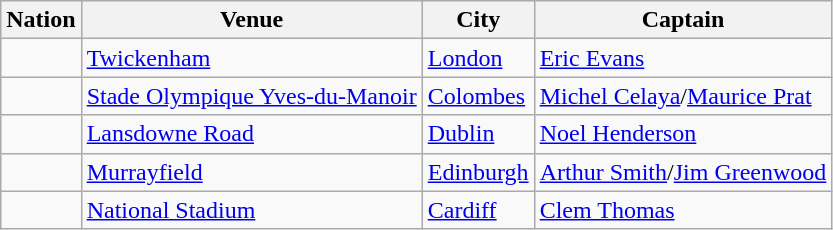<table class="wikitable">
<tr>
<th><strong>Nation</strong></th>
<th><strong>Venue</strong></th>
<th><strong>City</strong></th>
<th><strong>Captain</strong></th>
</tr>
<tr>
<td></td>
<td><a href='#'>Twickenham</a></td>
<td><a href='#'>London</a></td>
<td><a href='#'>Eric Evans</a></td>
</tr>
<tr>
<td></td>
<td><a href='#'>Stade Olympique Yves-du-Manoir</a></td>
<td><a href='#'>Colombes</a></td>
<td><a href='#'>Michel Celaya</a>/<a href='#'>Maurice Prat</a></td>
</tr>
<tr>
<td></td>
<td><a href='#'>Lansdowne Road</a></td>
<td><a href='#'>Dublin</a></td>
<td><a href='#'>Noel Henderson</a></td>
</tr>
<tr>
<td></td>
<td><a href='#'>Murrayfield</a></td>
<td><a href='#'>Edinburgh</a></td>
<td><a href='#'>Arthur Smith</a>/<a href='#'>Jim Greenwood</a></td>
</tr>
<tr>
<td></td>
<td><a href='#'>National Stadium</a></td>
<td><a href='#'>Cardiff</a></td>
<td><a href='#'>Clem Thomas</a></td>
</tr>
</table>
